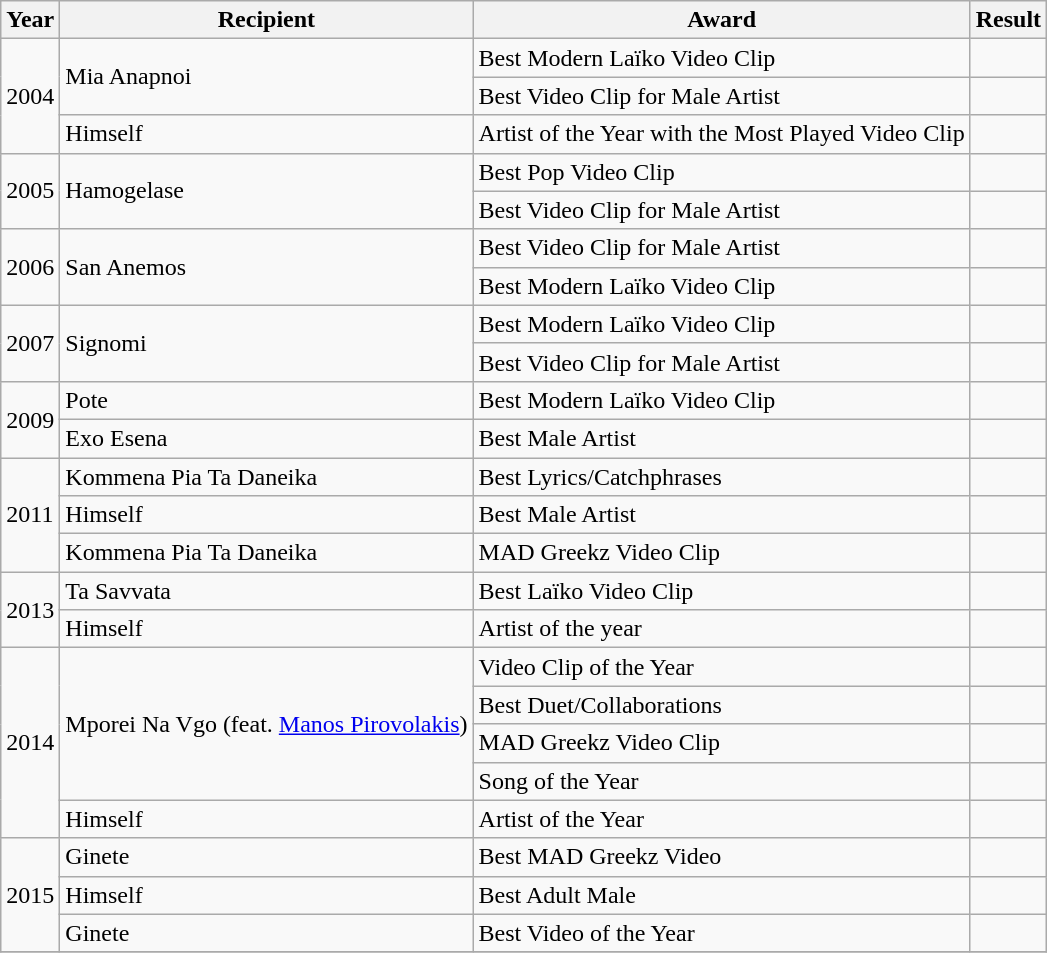<table class="wikitable">
<tr>
<th>Year</th>
<th>Recipient</th>
<th>Award</th>
<th>Result</th>
</tr>
<tr>
<td rowspan="3">2004</td>
<td rowspan="2">Mia Anapnoi</td>
<td>Best Modern Laïko Video Clip</td>
<td></td>
</tr>
<tr>
<td>Best Video Clip for Male Artist</td>
<td></td>
</tr>
<tr>
<td>Himself</td>
<td>Artist of the Year with the Most Played Video Clip</td>
<td></td>
</tr>
<tr>
<td rowspan="2">2005</td>
<td rowspan="2">Hamogelase</td>
<td>Best Pop Video Clip</td>
<td></td>
</tr>
<tr>
<td>Best Video Clip for Male Artist</td>
<td></td>
</tr>
<tr>
<td rowspan="2">2006</td>
<td rowspan="2">San Anemos</td>
<td>Best Video Clip for Male Artist</td>
<td></td>
</tr>
<tr>
<td>Best Modern Laïko Video Clip</td>
<td></td>
</tr>
<tr>
<td rowspan="2">2007</td>
<td rowspan="2">Signomi</td>
<td>Best Modern Laïko Video Clip</td>
<td></td>
</tr>
<tr>
<td>Best Video Clip for Male Artist</td>
<td></td>
</tr>
<tr>
<td rowspan="2">2009</td>
<td>Pote</td>
<td>Best Modern Laïko Video Clip</td>
<td></td>
</tr>
<tr>
<td>Exo Esena</td>
<td>Best Male Artist</td>
<td></td>
</tr>
<tr>
<td rowspan="3">2011</td>
<td>Kommena Pia Ta Daneika</td>
<td>Best Lyrics/Catchphrases</td>
<td></td>
</tr>
<tr>
<td>Himself</td>
<td>Best Male Artist</td>
<td></td>
</tr>
<tr>
<td>Kommena Pia Ta Daneika</td>
<td>MAD Greekz Video Clip</td>
<td></td>
</tr>
<tr>
<td rowspan="2">2013</td>
<td>Ta Savvata</td>
<td>Best Laïko Video Clip</td>
<td></td>
</tr>
<tr>
<td>Himself</td>
<td>Artist of the year</td>
<td></td>
</tr>
<tr>
<td rowspan="5">2014</td>
<td rowspan="4">Mporei Na Vgo (feat. <a href='#'>Manos Pirovolakis</a>)</td>
<td>Video Clip of the Year</td>
<td></td>
</tr>
<tr>
<td>Best Duet/Collaborations</td>
<td></td>
</tr>
<tr>
<td>MAD Greekz Video Clip</td>
<td></td>
</tr>
<tr>
<td>Song of the Year</td>
<td></td>
</tr>
<tr>
<td>Himself</td>
<td>Artist of the Year</td>
<td></td>
</tr>
<tr>
<td rowspan="3">2015</td>
<td>Ginete</td>
<td>Best MAD Greekz Video</td>
<td></td>
</tr>
<tr>
<td>Himself</td>
<td>Best Adult Male</td>
<td></td>
</tr>
<tr>
<td>Ginete</td>
<td>Best Video of the Year</td>
<td></td>
</tr>
<tr>
</tr>
</table>
